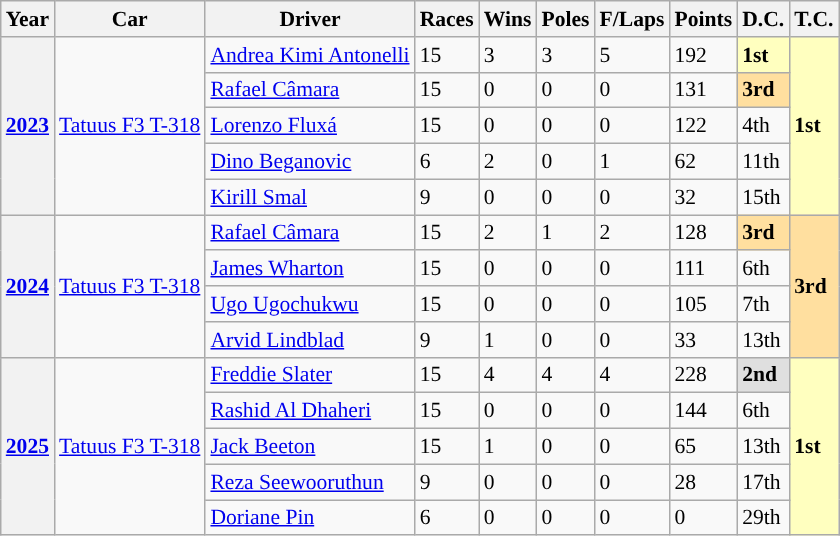<table class="wikitable" style="font-size: 90%;">
<tr>
<th>Year</th>
<th>Car</th>
<th>Driver</th>
<th>Races</th>
<th>Wins</th>
<th>Poles</th>
<th>F/Laps</th>
<th>Points</th>
<th>D.C.</th>
<th>T.C.</th>
</tr>
<tr>
<th rowspan="5"><a href='#'>2023</a></th>
<td rowspan="5"><a href='#'>Tatuus F3 T-318</a></td>
<td> <a href='#'>Andrea Kimi Antonelli</a></td>
<td>15</td>
<td>3</td>
<td>3</td>
<td>5</td>
<td>192</td>
<td style="background:#FFFFBF;"><strong>1st</strong></td>
<td rowspan="5" style="background:#FFFFBF;"><strong>1st</strong></td>
</tr>
<tr>
<td> <a href='#'>Rafael Câmara</a></td>
<td>15</td>
<td>0</td>
<td>0</td>
<td>0</td>
<td>131</td>
<td style="background:#FFDF9F;"><strong>3rd</strong></td>
</tr>
<tr>
<td> <a href='#'>Lorenzo Fluxá</a></td>
<td>15</td>
<td>0</td>
<td>0</td>
<td>0</td>
<td>122</td>
<td>4th</td>
</tr>
<tr>
<td> <a href='#'>Dino Beganovic</a></td>
<td>6</td>
<td>2</td>
<td>0</td>
<td>1</td>
<td>62</td>
<td>11th</td>
</tr>
<tr>
<td> <a href='#'>Kirill Smal</a></td>
<td>9</td>
<td>0</td>
<td>0</td>
<td>0</td>
<td>32</td>
<td>15th</td>
</tr>
<tr>
<th rowspan="4"><a href='#'>2024</a></th>
<td rowspan="4"><a href='#'>Tatuus F3 T-318</a></td>
<td> <a href='#'>Rafael Câmara</a></td>
<td>15</td>
<td>2</td>
<td>1</td>
<td>2</td>
<td>128</td>
<td style="background:#FFDF9F;"><strong>3rd</strong></td>
<td rowspan="4" style="background:#FFDF9F;"><strong>3rd</strong></td>
</tr>
<tr>
<td> <a href='#'>James Wharton</a></td>
<td>15</td>
<td>0</td>
<td>0</td>
<td>0</td>
<td>111</td>
<td>6th</td>
</tr>
<tr>
<td> <a href='#'>Ugo Ugochukwu</a></td>
<td>15</td>
<td>0</td>
<td>0</td>
<td>0</td>
<td>105</td>
<td>7th</td>
</tr>
<tr>
<td> <a href='#'>Arvid Lindblad</a></td>
<td>9</td>
<td>1</td>
<td>0</td>
<td>0</td>
<td>33</td>
<td>13th</td>
</tr>
<tr>
<th rowspan="5"><a href='#'>2025</a></th>
<td rowspan="5"><a href='#'>Tatuus F3 T-318</a></td>
<td> <a href='#'>Freddie Slater</a></td>
<td>15</td>
<td>4</td>
<td>4</td>
<td>4</td>
<td>228</td>
<td style="background:#DFDFDF;"><strong>2nd</strong></td>
<td rowspan="5" style="background:#FFFFBF;"><strong>1st</strong></td>
</tr>
<tr>
<td> <a href='#'>Rashid Al Dhaheri</a></td>
<td>15</td>
<td>0</td>
<td>0</td>
<td>0</td>
<td>144</td>
<td>6th</td>
</tr>
<tr>
<td> <a href='#'>Jack Beeton</a></td>
<td>15</td>
<td>1</td>
<td>0</td>
<td>0</td>
<td>65</td>
<td>13th</td>
</tr>
<tr>
<td> <a href='#'>Reza Seewooruthun</a></td>
<td>9</td>
<td>0</td>
<td>0</td>
<td>0</td>
<td>28</td>
<td>17th</td>
</tr>
<tr>
<td> <a href='#'>Doriane Pin</a></td>
<td>6</td>
<td>0</td>
<td>0</td>
<td>0</td>
<td>0</td>
<td>29th</td>
</tr>
</table>
